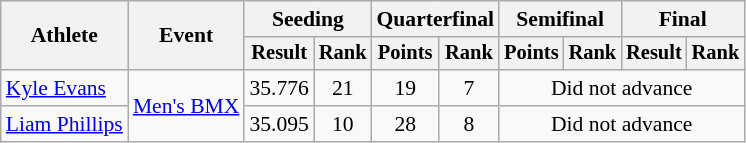<table class="wikitable" style="font-size:90%;">
<tr>
<th rowspan=2>Athlete</th>
<th rowspan=2>Event</th>
<th colspan=2>Seeding</th>
<th colspan=2>Quarterfinal</th>
<th colspan=2>Semifinal</th>
<th colspan=2>Final</th>
</tr>
<tr style="font-size:95%">
<th>Result</th>
<th>Rank</th>
<th>Points</th>
<th>Rank</th>
<th>Points</th>
<th>Rank</th>
<th>Result</th>
<th>Rank</th>
</tr>
<tr align=center>
<td align=left><a href='#'>Kyle Evans</a></td>
<td align=left rowspan=2><a href='#'>Men's BMX</a></td>
<td>35.776</td>
<td>21</td>
<td>19</td>
<td>7</td>
<td colspan=4>Did not advance</td>
</tr>
<tr align=center>
<td align=left><a href='#'>Liam Phillips</a></td>
<td>35.095</td>
<td>10</td>
<td>28</td>
<td>8</td>
<td colspan=4>Did not advance</td>
</tr>
</table>
